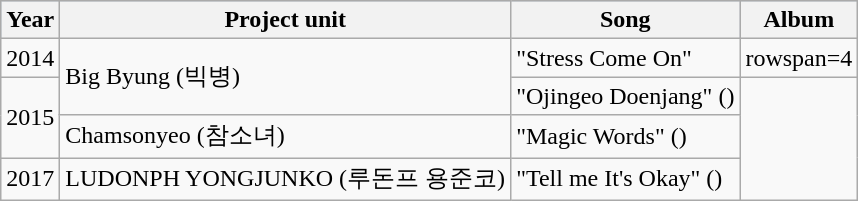<table class="wikitable">
<tr style="background:#b0c4de; text-align:center;">
<th>Year</th>
<th>Project unit</th>
<th>Song</th>
<th>Album</th>
</tr>
<tr>
<td>2014</td>
<td rowspan=2>Big Byung (빅병)</td>
<td>"Stress Come On"</td>
<td>rowspan=4 </td>
</tr>
<tr>
<td rowspan=2>2015</td>
<td>"Ojingeo Doenjang" ()</td>
</tr>
<tr>
<td>Chamsonyeo (참소녀)</td>
<td>"Magic Words"  ()</td>
</tr>
<tr>
<td>2017</td>
<td rowspan=2>LUDONPH YONGJUNKO (루돈프 용준코)</td>
<td>"Tell me It's Okay" ()</td>
</tr>
</table>
